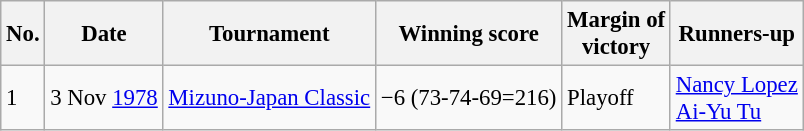<table class="wikitable" style="font-size:95%;">
<tr>
<th>No.</th>
<th>Date</th>
<th>Tournament</th>
<th>Winning score</th>
<th>Margin of<br>victory</th>
<th>Runners-up</th>
</tr>
<tr>
<td>1</td>
<td>3 Nov <a href='#'>1978</a></td>
<td><a href='#'>Mizuno-Japan Classic</a></td>
<td>−6 (73-74-69=216)</td>
<td>Playoff</td>
<td> <a href='#'>Nancy Lopez</a><br> <a href='#'>Ai-Yu Tu</a></td>
</tr>
</table>
